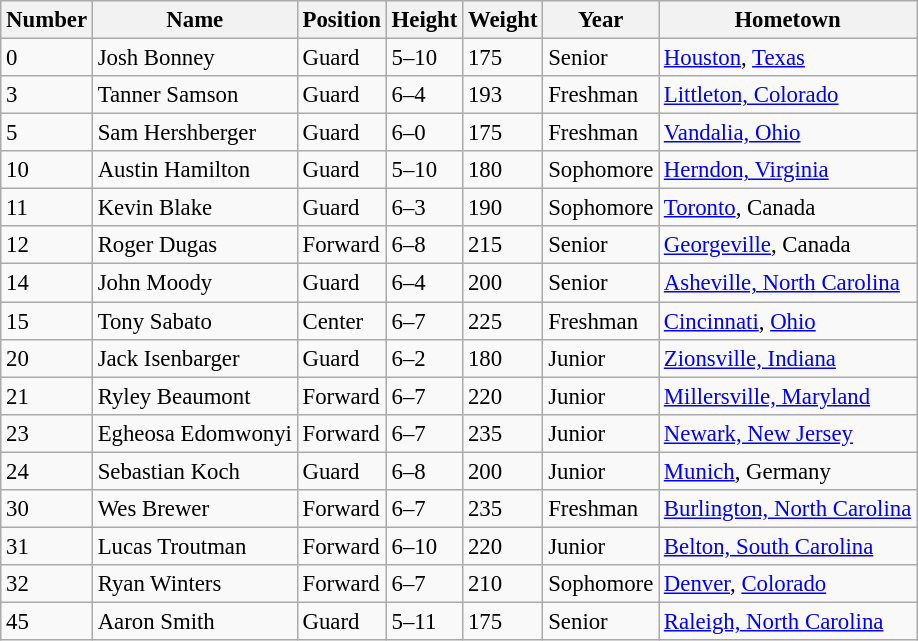<table class="wikitable" style="font-size: 95%;">
<tr>
<th>Number</th>
<th>Name</th>
<th>Position</th>
<th>Height</th>
<th>Weight</th>
<th>Year</th>
<th>Hometown</th>
</tr>
<tr>
<td>0</td>
<td>Josh Bonney</td>
<td>Guard</td>
<td>5–10</td>
<td>175</td>
<td>Senior</td>
<td><a href='#'>Houston</a>, <a href='#'>Texas</a></td>
</tr>
<tr>
<td>3</td>
<td>Tanner Samson</td>
<td>Guard</td>
<td>6–4</td>
<td>193</td>
<td>Freshman</td>
<td><a href='#'>Littleton, Colorado</a></td>
</tr>
<tr>
<td>5</td>
<td>Sam Hershberger</td>
<td>Guard</td>
<td>6–0</td>
<td>175</td>
<td>Freshman</td>
<td><a href='#'>Vandalia, Ohio</a></td>
</tr>
<tr>
<td>10</td>
<td>Austin Hamilton</td>
<td>Guard</td>
<td>5–10</td>
<td>180</td>
<td>Sophomore</td>
<td><a href='#'>Herndon, Virginia</a></td>
</tr>
<tr>
<td>11</td>
<td>Kevin Blake</td>
<td>Guard</td>
<td>6–3</td>
<td>190</td>
<td>Sophomore</td>
<td><a href='#'>Toronto</a>, Canada</td>
</tr>
<tr>
<td>12</td>
<td>Roger Dugas</td>
<td>Forward</td>
<td>6–8</td>
<td>215</td>
<td>Senior</td>
<td><a href='#'>Georgeville</a>, Canada</td>
</tr>
<tr>
<td>14</td>
<td>John Moody</td>
<td>Guard</td>
<td>6–4</td>
<td>200</td>
<td>Senior</td>
<td><a href='#'>Asheville, North Carolina</a></td>
</tr>
<tr>
<td>15</td>
<td>Tony Sabato</td>
<td>Center</td>
<td>6–7</td>
<td>225</td>
<td>Freshman</td>
<td><a href='#'>Cincinnati</a>, <a href='#'>Ohio</a></td>
</tr>
<tr>
<td>20</td>
<td>Jack Isenbarger</td>
<td>Guard</td>
<td>6–2</td>
<td>180</td>
<td>Junior</td>
<td><a href='#'>Zionsville, Indiana</a></td>
</tr>
<tr>
<td>21</td>
<td>Ryley Beaumont</td>
<td>Forward</td>
<td>6–7</td>
<td>220</td>
<td>Junior</td>
<td><a href='#'>Millersville, Maryland</a></td>
</tr>
<tr>
<td>23</td>
<td>Egheosa Edomwonyi</td>
<td>Forward</td>
<td>6–7</td>
<td>235</td>
<td>Junior</td>
<td><a href='#'>Newark, New Jersey</a></td>
</tr>
<tr>
<td>24</td>
<td>Sebastian Koch</td>
<td>Guard</td>
<td>6–8</td>
<td>200</td>
<td>Junior</td>
<td><a href='#'>Munich</a>, Germany</td>
</tr>
<tr>
<td>30</td>
<td>Wes Brewer</td>
<td>Forward</td>
<td>6–7</td>
<td>235</td>
<td>Freshman</td>
<td><a href='#'>Burlington, North Carolina</a></td>
</tr>
<tr>
<td>31</td>
<td>Lucas Troutman</td>
<td>Forward</td>
<td>6–10</td>
<td>220</td>
<td>Junior</td>
<td><a href='#'>Belton, South Carolina</a></td>
</tr>
<tr>
<td>32</td>
<td>Ryan Winters</td>
<td>Forward</td>
<td>6–7</td>
<td>210</td>
<td>Sophomore</td>
<td><a href='#'>Denver</a>, <a href='#'>Colorado</a></td>
</tr>
<tr>
<td>45</td>
<td>Aaron Smith</td>
<td>Guard</td>
<td>5–11</td>
<td>175</td>
<td>Senior</td>
<td><a href='#'>Raleigh, North Carolina</a></td>
</tr>
</table>
